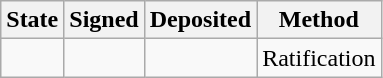<table class="wikitable">
<tr>
<th>State</th>
<th>Signed</th>
<th>Deposited</th>
<th>Method</th>
</tr>
<tr>
<td></td>
<td></td>
<td></td>
<td>Ratification</td>
</tr>
</table>
